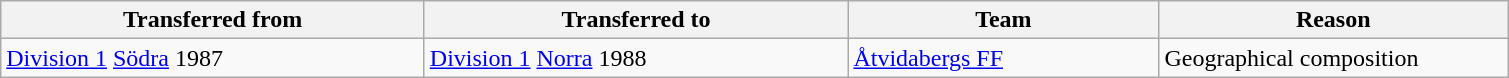<table class="wikitable" style="text-align: left">
<tr>
<th style="width: 275px;">Transferred from</th>
<th style="width: 275px;">Transferred to</th>
<th style="width: 200px;">Team</th>
<th style="width: 225px;">Reason</th>
</tr>
<tr>
<td><a href='#'>Division 1</a> <a href='#'>Södra</a> 1987</td>
<td><a href='#'>Division 1</a> <a href='#'>Norra</a> 1988</td>
<td><a href='#'>Åtvidabergs FF</a></td>
<td>Geographical composition</td>
</tr>
</table>
